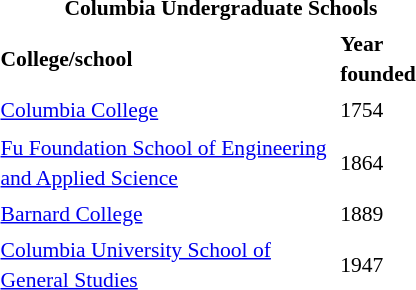<table class="toccolours" style="float:right; margin-left:1em; font-size:90%; line-height:1.4em; width:300px">
<tr>
<th colspan="2" style="text-align: center;">Columbia Undergraduate Schools</th>
</tr>
<tr>
<td><strong>College/school</strong></td>
<td><strong>Year founded</strong></td>
</tr>
<tr>
<td><a href='#'>Columbia College</a></td>
<td>1754</td>
</tr>
<tr>
<td><a href='#'>Fu Foundation School of Engineering and Applied Science</a></td>
<td>1864</td>
</tr>
<tr>
<td><a href='#'>Barnard College</a> </td>
<td>1889</td>
</tr>
<tr>
<td><a href='#'>Columbia University School of General Studies</a></td>
<td>1947</td>
</tr>
</table>
